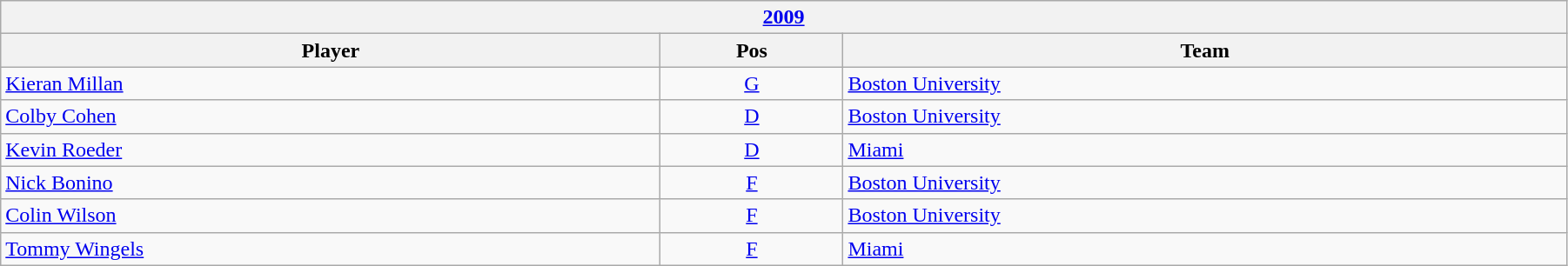<table class="wikitable" width=95%>
<tr>
<th colspan=3><a href='#'>2009</a></th>
</tr>
<tr>
<th>Player</th>
<th>Pos</th>
<th>Team</th>
</tr>
<tr>
<td><a href='#'>Kieran Millan</a></td>
<td style="text-align:center;"><a href='#'>G</a></td>
<td><a href='#'>Boston University</a></td>
</tr>
<tr>
<td><a href='#'>Colby Cohen</a></td>
<td style="text-align:center;"><a href='#'>D</a></td>
<td><a href='#'>Boston University</a></td>
</tr>
<tr>
<td><a href='#'>Kevin Roeder</a></td>
<td style="text-align:center;"><a href='#'>D</a></td>
<td><a href='#'>Miami</a></td>
</tr>
<tr>
<td><a href='#'>Nick Bonino</a></td>
<td style="text-align:center;"><a href='#'>F</a></td>
<td><a href='#'>Boston University</a></td>
</tr>
<tr>
<td><a href='#'>Colin Wilson</a></td>
<td style="text-align:center;"><a href='#'>F</a></td>
<td><a href='#'>Boston University</a></td>
</tr>
<tr>
<td><a href='#'>Tommy Wingels</a></td>
<td style="text-align:center;"><a href='#'>F</a></td>
<td><a href='#'>Miami</a></td>
</tr>
</table>
